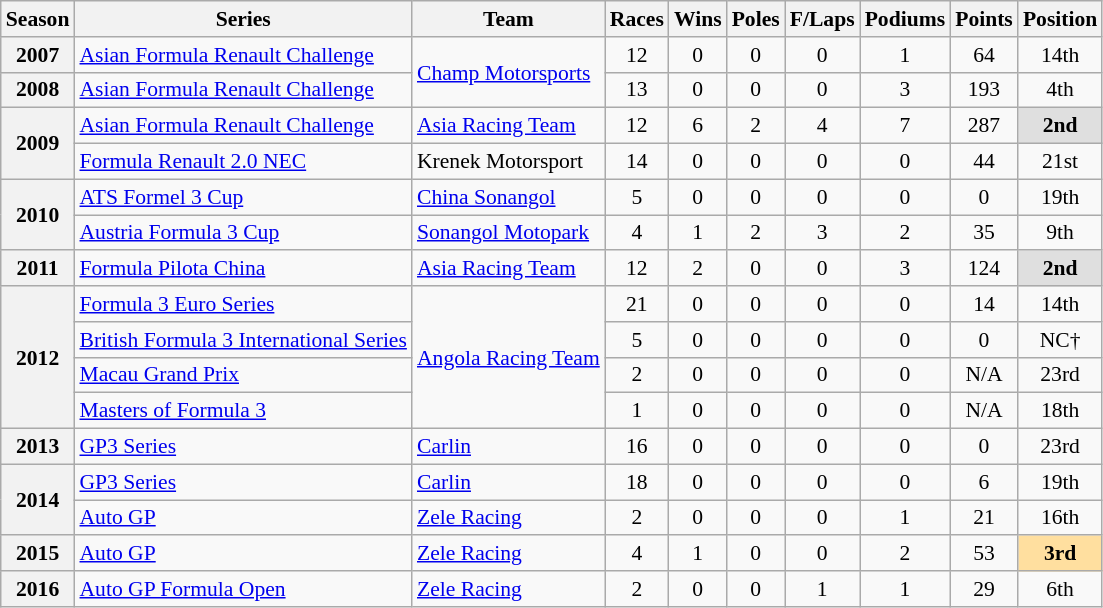<table class="wikitable" style="font-size: 90%; text-align:center">
<tr>
<th>Season</th>
<th>Series</th>
<th>Team</th>
<th>Races</th>
<th>Wins</th>
<th>Poles</th>
<th>F/Laps</th>
<th>Podiums</th>
<th>Points</th>
<th>Position</th>
</tr>
<tr>
<th>2007</th>
<td align=left><a href='#'>Asian Formula Renault Challenge</a></td>
<td align=left rowspan=2><a href='#'>Champ Motorsports</a></td>
<td>12</td>
<td>0</td>
<td>0</td>
<td>0</td>
<td>1</td>
<td>64</td>
<td>14th</td>
</tr>
<tr>
<th>2008</th>
<td align=left><a href='#'>Asian Formula Renault Challenge</a></td>
<td>13</td>
<td>0</td>
<td>0</td>
<td>0</td>
<td>3</td>
<td>193</td>
<td>4th</td>
</tr>
<tr>
<th rowspan=2>2009</th>
<td align=left><a href='#'>Asian Formula Renault Challenge</a></td>
<td align=left><a href='#'>Asia Racing Team</a></td>
<td>12</td>
<td>6</td>
<td>2</td>
<td>4</td>
<td>7</td>
<td>287</td>
<td style="background:#DFDFDF;"><strong>2nd</strong></td>
</tr>
<tr>
<td align=left><a href='#'>Formula Renault 2.0 NEC</a></td>
<td align=left>Krenek Motorsport</td>
<td>14</td>
<td>0</td>
<td>0</td>
<td>0</td>
<td>0</td>
<td>44</td>
<td>21st</td>
</tr>
<tr>
<th rowspan=2>2010</th>
<td align=left><a href='#'>ATS Formel 3 Cup</a></td>
<td align=left><a href='#'>China Sonangol</a></td>
<td>5</td>
<td>0</td>
<td>0</td>
<td>0</td>
<td>0</td>
<td>0</td>
<td>19th</td>
</tr>
<tr>
<td align=left><a href='#'>Austria Formula 3 Cup</a></td>
<td align=left><a href='#'>Sonangol Motopark</a></td>
<td>4</td>
<td>1</td>
<td>2</td>
<td>3</td>
<td>2</td>
<td>35</td>
<td>9th</td>
</tr>
<tr>
<th>2011</th>
<td align=left><a href='#'>Formula Pilota China</a></td>
<td align=left><a href='#'>Asia Racing Team</a></td>
<td>12</td>
<td>2</td>
<td>0</td>
<td>0</td>
<td>3</td>
<td>124</td>
<td style="background:#DFDFDF;"><strong>2nd</strong></td>
</tr>
<tr>
<th rowspan=4>2012</th>
<td align=left><a href='#'>Formula 3 Euro Series</a></td>
<td align=left rowspan=4><a href='#'>Angola Racing Team</a></td>
<td>21</td>
<td>0</td>
<td>0</td>
<td>0</td>
<td>0</td>
<td>14</td>
<td>14th</td>
</tr>
<tr>
<td align="left"><a href='#'>British Formula 3 International Series</a></td>
<td>5</td>
<td>0</td>
<td>0</td>
<td>0</td>
<td>0</td>
<td>0</td>
<td>NC†</td>
</tr>
<tr>
<td align="left"><a href='#'>Macau Grand Prix</a></td>
<td>2</td>
<td>0</td>
<td>0</td>
<td>0</td>
<td>0</td>
<td>N/A</td>
<td>23rd</td>
</tr>
<tr>
<td align="left"><a href='#'>Masters of Formula 3</a></td>
<td>1</td>
<td>0</td>
<td>0</td>
<td>0</td>
<td>0</td>
<td>N/A</td>
<td>18th</td>
</tr>
<tr>
<th>2013</th>
<td align=left><a href='#'>GP3 Series</a></td>
<td align=left><a href='#'>Carlin</a></td>
<td>16</td>
<td>0</td>
<td>0</td>
<td>0</td>
<td>0</td>
<td>0</td>
<td>23rd</td>
</tr>
<tr>
<th rowspan=2>2014</th>
<td align=left><a href='#'>GP3 Series</a></td>
<td align=left><a href='#'>Carlin</a></td>
<td>18</td>
<td>0</td>
<td>0</td>
<td>0</td>
<td>0</td>
<td>6</td>
<td>19th</td>
</tr>
<tr>
<td align=left><a href='#'>Auto GP</a></td>
<td align=left><a href='#'>Zele Racing</a></td>
<td>2</td>
<td>0</td>
<td>0</td>
<td>0</td>
<td>1</td>
<td>21</td>
<td>16th</td>
</tr>
<tr>
<th>2015</th>
<td align=left><a href='#'>Auto GP</a></td>
<td align=left><a href='#'>Zele Racing</a></td>
<td>4</td>
<td>1</td>
<td>0</td>
<td>0</td>
<td>2</td>
<td>53</td>
<td style="background:#FFDF9F;"><strong>3rd</strong></td>
</tr>
<tr>
<th>2016</th>
<td align=left><a href='#'>Auto GP Formula Open</a></td>
<td align=left><a href='#'>Zele Racing</a></td>
<td>2</td>
<td>0</td>
<td>0</td>
<td>1</td>
<td>1</td>
<td>29</td>
<td>6th</td>
</tr>
</table>
